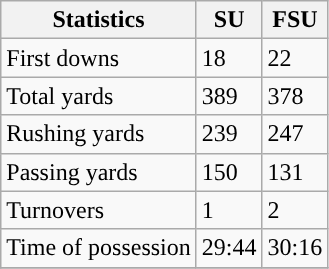<table class="wikitable">
<tr>
<th>Statistics</th>
<th>SU</th>
<th>FSU</th>
</tr>
<tr>
<td>First downs</td>
<td>18</td>
<td>22</td>
</tr>
<tr>
<td>Total yards</td>
<td>389</td>
<td>378</td>
</tr>
<tr>
<td>Rushing yards</td>
<td>239</td>
<td>247</td>
</tr>
<tr>
<td>Passing yards</td>
<td>150</td>
<td>131</td>
</tr>
<tr>
<td>Turnovers</td>
<td>1</td>
<td>2</td>
</tr>
<tr>
<td>Time of possession</td>
<td>29:44</td>
<td>30:16</td>
</tr>
<tr>
</tr>
</table>
